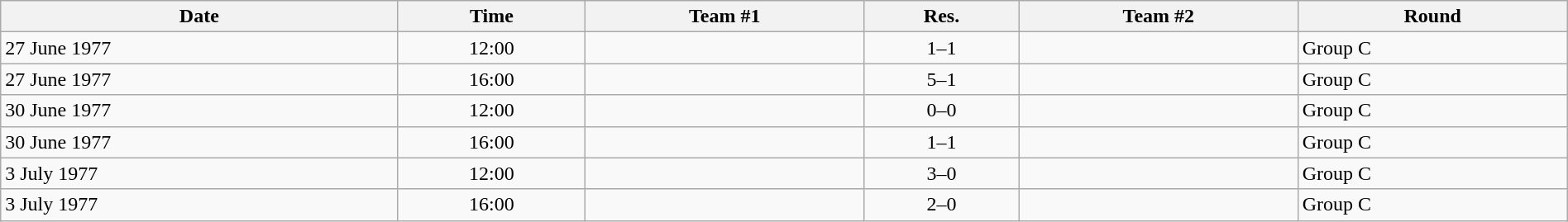<table class="wikitable sortable"  style="text-align:left; width:100%;">
<tr>
<th>Date</th>
<th>Time</th>
<th>Team #1</th>
<th>Res.</th>
<th>Team #2</th>
<th>Round</th>
</tr>
<tr>
<td>27 June 1977</td>
<td style="text-align:center;">12:00</td>
<td></td>
<td style="text-align:center;">1–1</td>
<td></td>
<td>Group C</td>
</tr>
<tr>
<td>27 June 1977</td>
<td style="text-align:center;">16:00</td>
<td></td>
<td style="text-align:center;">5–1</td>
<td></td>
<td>Group C</td>
</tr>
<tr>
<td>30 June 1977</td>
<td style="text-align:center;">12:00</td>
<td></td>
<td style="text-align:center;">0–0</td>
<td></td>
<td>Group C</td>
</tr>
<tr>
<td>30 June 1977</td>
<td style="text-align:center;">16:00</td>
<td></td>
<td style="text-align:center;">1–1</td>
<td></td>
<td>Group C</td>
</tr>
<tr>
<td>3 July 1977</td>
<td style="text-align:center;">12:00</td>
<td></td>
<td style="text-align:center;">3–0</td>
<td></td>
<td>Group C</td>
</tr>
<tr>
<td>3 July 1977</td>
<td style="text-align:center;">16:00</td>
<td></td>
<td style="text-align:center;">2–0</td>
<td></td>
<td>Group C</td>
</tr>
</table>
